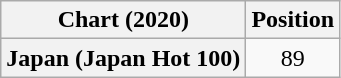<table class="wikitable plainrowheaders" style="text-align:center">
<tr>
<th scope="col">Chart (2020)</th>
<th scope="col">Position</th>
</tr>
<tr>
<th scope="row">Japan (Japan Hot 100)</th>
<td>89</td>
</tr>
</table>
